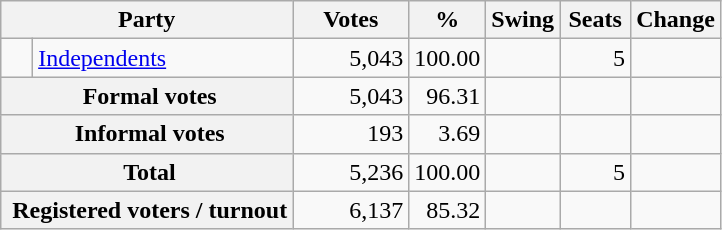<table class="wikitable" style="text-align:right; margin-bottom:0">
<tr>
<th style="width:10px" colspan=3>Party</th>
<th style="width:70px;">Votes</th>
<th style="width:40px;">%</th>
<th style="width:40px;">Swing</th>
<th style="width:40px;">Seats</th>
<th style="width:40px;">Change</th>
</tr>
<tr>
<td> </td>
<td style="text-align:left;" colspan="2"><a href='#'>Independents</a></td>
<td>5,043</td>
<td>100.00</td>
<td></td>
<td>5</td>
<td></td>
</tr>
<tr>
<th colspan="3" rowspan="1"> Formal votes</th>
<td>5,043</td>
<td>96.31</td>
<td></td>
<td></td>
</tr>
<tr>
<th colspan="3" rowspan="1"> Informal votes</th>
<td>193</td>
<td>3.69</td>
<td></td>
<td></td>
<td></td>
</tr>
<tr>
<th colspan="3" rowspan="1"> Total</th>
<td>5,236</td>
<td>100.00</td>
<td></td>
<td>5</td>
<td></td>
</tr>
<tr>
<th colspan="3" rowspan="1"> Registered voters / turnout</th>
<td>6,137</td>
<td>85.32</td>
<td></td>
<td></td>
<td></td>
</tr>
</table>
